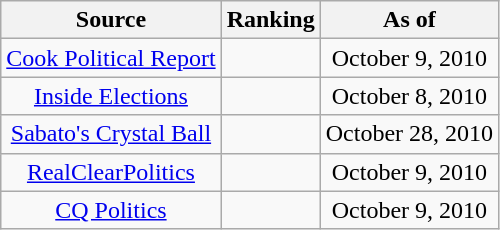<table class="wikitable" style="text-align:center">
<tr>
<th>Source</th>
<th>Ranking</th>
<th>As of</th>
</tr>
<tr>
<td><a href='#'>Cook Political Report</a></td>
<td></td>
<td>October 9, 2010</td>
</tr>
<tr>
<td><a href='#'>Inside Elections</a></td>
<td></td>
<td>October 8, 2010</td>
</tr>
<tr>
<td><a href='#'>Sabato's Crystal Ball</a></td>
<td></td>
<td>October 28, 2010</td>
</tr>
<tr>
<td><a href='#'>RealClearPolitics</a></td>
<td></td>
<td>October 9, 2010</td>
</tr>
<tr>
<td><a href='#'>CQ Politics</a></td>
<td></td>
<td>October 9, 2010</td>
</tr>
</table>
